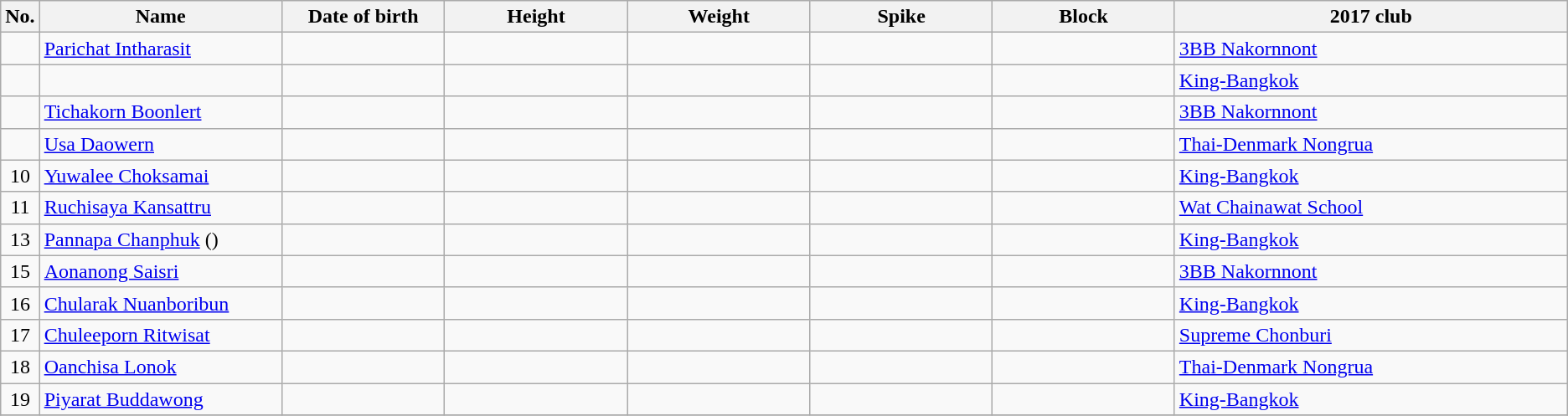<table class="wikitable sortable" style="font-size:100%; text-align:center;">
<tr>
<th>No.</th>
<th style="width:12em">Name</th>
<th style="width:8em">Date of birth</th>
<th style="width:9em">Height</th>
<th style="width:9em">Weight</th>
<th style="width:9em">Spike</th>
<th style="width:9em">Block</th>
<th style="width:20em">2017 club</th>
</tr>
<tr>
<td></td>
<td align=left><a href='#'>Parichat Intharasit</a></td>
<td align=right></td>
<td></td>
<td></td>
<td></td>
<td></td>
<td align=left> <a href='#'>3BB Nakornnont</a></td>
</tr>
<tr>
<td></td>
<td align=left></td>
<td align=right></td>
<td></td>
<td></td>
<td></td>
<td></td>
<td align=left> <a href='#'>King-Bangkok</a></td>
</tr>
<tr>
<td></td>
<td align=left><a href='#'>Tichakorn Boonlert</a></td>
<td align=right></td>
<td></td>
<td></td>
<td></td>
<td></td>
<td align=left> <a href='#'>3BB Nakornnont</a></td>
</tr>
<tr>
<td></td>
<td align=left><a href='#'>Usa Daowern</a></td>
<td align=right></td>
<td></td>
<td></td>
<td></td>
<td></td>
<td align=left> <a href='#'>Thai-Denmark Nongrua</a></td>
</tr>
<tr>
<td>10</td>
<td align=left><a href='#'>Yuwalee Choksamai</a></td>
<td align=right></td>
<td></td>
<td></td>
<td></td>
<td></td>
<td align=left> <a href='#'>King-Bangkok</a></td>
</tr>
<tr>
<td>11</td>
<td align=left><a href='#'>Ruchisaya Kansattru</a></td>
<td align=right></td>
<td></td>
<td></td>
<td></td>
<td></td>
<td align=left> <a href='#'>Wat Chainawat School</a></td>
</tr>
<tr>
<td>13</td>
<td align=left><a href='#'>Pannapa Chanphuk</a> ()</td>
<td align=right></td>
<td></td>
<td></td>
<td></td>
<td></td>
<td align=left> <a href='#'>King-Bangkok</a></td>
</tr>
<tr>
<td>15</td>
<td align=left><a href='#'>Aonanong Saisri</a></td>
<td align=right></td>
<td></td>
<td></td>
<td></td>
<td></td>
<td align=left> <a href='#'>3BB Nakornnont</a></td>
</tr>
<tr>
<td>16</td>
<td align=left><a href='#'>Chularak Nuanboribun</a></td>
<td align=right></td>
<td></td>
<td></td>
<td></td>
<td></td>
<td align=left> <a href='#'>King-Bangkok</a></td>
</tr>
<tr>
<td>17</td>
<td align=left><a href='#'>Chuleeporn Ritwisat</a></td>
<td align=right></td>
<td></td>
<td></td>
<td></td>
<td></td>
<td align=left> <a href='#'>Supreme Chonburi</a></td>
</tr>
<tr>
<td>18</td>
<td align=left><a href='#'>Oanchisa Lonok</a></td>
<td align=right></td>
<td></td>
<td></td>
<td></td>
<td></td>
<td align=left> <a href='#'>Thai-Denmark Nongrua</a></td>
</tr>
<tr>
<td>19</td>
<td align=left><a href='#'>Piyarat Buddawong</a></td>
<td align=right></td>
<td></td>
<td></td>
<td></td>
<td></td>
<td align=left> <a href='#'>King-Bangkok</a></td>
</tr>
<tr>
</tr>
</table>
